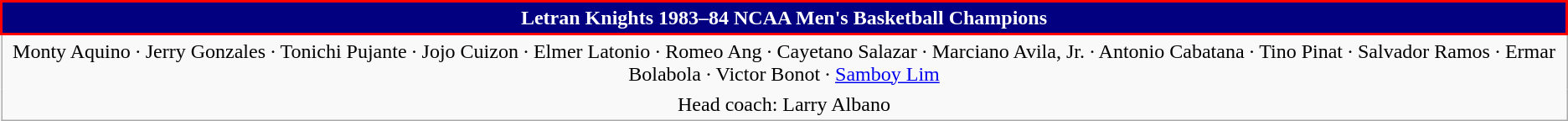<table class="wikitable" style="text-align: center">
<tr>
<th style = "background:#020080; border:2px solid red; color:white">Letran Knights 1983–84 NCAA Men's Basketball Champions</th>
</tr>
<tr>
<td style="border-style: none none none none;">Monty Aquino · Jerry Gonzales · Tonichi Pujante · Jojo Cuizon · Elmer Latonio · Romeo Ang · Cayetano Salazar · Marciano Avila, Jr. · Antonio Cabatana · Tino Pinat · Salvador Ramos · Ermar Bolabola · Victor Bonot · <a href='#'>Samboy Lim</a></td>
</tr>
<tr>
<td style="border-style: none none none none;">Head coach: Larry Albano</td>
</tr>
</table>
